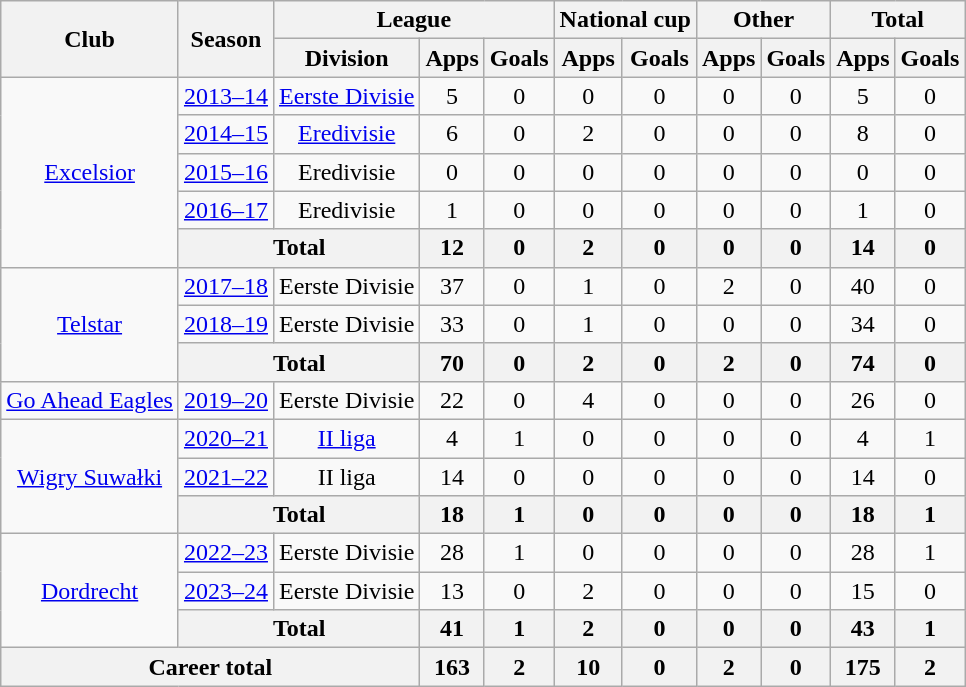<table class=wikitable style="text-align: center">
<tr>
<th rowspan=2>Club</th>
<th rowspan=2>Season</th>
<th colspan=3>League</th>
<th colspan=2>National cup</th>
<th colspan=2>Other</th>
<th colspan=2>Total</th>
</tr>
<tr>
<th>Division</th>
<th>Apps</th>
<th>Goals</th>
<th>Apps</th>
<th>Goals</th>
<th>Apps</th>
<th>Goals</th>
<th>Apps</th>
<th>Goals</th>
</tr>
<tr>
<td rowspan=5><a href='#'>Excelsior</a></td>
<td><a href='#'>2013–14</a></td>
<td><a href='#'>Eerste Divisie</a></td>
<td>5</td>
<td>0</td>
<td>0</td>
<td>0</td>
<td>0</td>
<td>0</td>
<td>5</td>
<td>0</td>
</tr>
<tr>
<td><a href='#'>2014–15</a></td>
<td><a href='#'>Eredivisie</a></td>
<td>6</td>
<td>0</td>
<td>2</td>
<td>0</td>
<td>0</td>
<td>0</td>
<td>8</td>
<td>0</td>
</tr>
<tr>
<td><a href='#'>2015–16</a></td>
<td>Eredivisie</td>
<td>0</td>
<td>0</td>
<td>0</td>
<td>0</td>
<td>0</td>
<td>0</td>
<td>0</td>
<td>0</td>
</tr>
<tr>
<td><a href='#'>2016–17</a></td>
<td>Eredivisie</td>
<td>1</td>
<td>0</td>
<td>0</td>
<td>0</td>
<td>0</td>
<td>0</td>
<td>1</td>
<td>0</td>
</tr>
<tr>
<th colspan="2">Total</th>
<th>12</th>
<th>0</th>
<th>2</th>
<th>0</th>
<th>0</th>
<th>0</th>
<th>14</th>
<th>0</th>
</tr>
<tr>
<td rowspan=3><a href='#'>Telstar</a></td>
<td><a href='#'>2017–18</a></td>
<td>Eerste Divisie</td>
<td>37</td>
<td>0</td>
<td>1</td>
<td>0</td>
<td>2</td>
<td>0</td>
<td>40</td>
<td>0</td>
</tr>
<tr>
<td><a href='#'>2018–19</a></td>
<td>Eerste Divisie</td>
<td>33</td>
<td>0</td>
<td>1</td>
<td>0</td>
<td>0</td>
<td>0</td>
<td>34</td>
<td>0</td>
</tr>
<tr>
<th colspan="2">Total</th>
<th>70</th>
<th>0</th>
<th>2</th>
<th>0</th>
<th>2</th>
<th>0</th>
<th>74</th>
<th>0</th>
</tr>
<tr>
<td><a href='#'>Go Ahead Eagles</a></td>
<td><a href='#'>2019–20</a></td>
<td>Eerste Divisie</td>
<td>22</td>
<td>0</td>
<td>4</td>
<td>0</td>
<td>0</td>
<td>0</td>
<td>26</td>
<td>0</td>
</tr>
<tr>
<td rowspan=3><a href='#'>Wigry Suwałki</a></td>
<td><a href='#'>2020–21</a></td>
<td><a href='#'>II liga</a></td>
<td>4</td>
<td>1</td>
<td>0</td>
<td>0</td>
<td>0</td>
<td>0</td>
<td>4</td>
<td>1</td>
</tr>
<tr>
<td><a href='#'>2021–22</a></td>
<td>II liga</td>
<td>14</td>
<td>0</td>
<td>0</td>
<td>0</td>
<td>0</td>
<td>0</td>
<td>14</td>
<td>0</td>
</tr>
<tr>
<th colspan="2">Total</th>
<th>18</th>
<th>1</th>
<th>0</th>
<th>0</th>
<th>0</th>
<th>0</th>
<th>18</th>
<th>1</th>
</tr>
<tr>
<td rowspan=3><a href='#'>Dordrecht</a></td>
<td><a href='#'>2022–23</a></td>
<td>Eerste Divisie</td>
<td>28</td>
<td>1</td>
<td>0</td>
<td>0</td>
<td>0</td>
<td>0</td>
<td>28</td>
<td>1</td>
</tr>
<tr>
<td><a href='#'>2023–24</a></td>
<td>Eerste Divisie</td>
<td>13</td>
<td>0</td>
<td>2</td>
<td>0</td>
<td>0</td>
<td>0</td>
<td>15</td>
<td>0</td>
</tr>
<tr>
<th colspan="2">Total</th>
<th>41</th>
<th>1</th>
<th>2</th>
<th>0</th>
<th>0</th>
<th>0</th>
<th>43</th>
<th>1</th>
</tr>
<tr>
<th colspan=3>Career total</th>
<th>163</th>
<th>2</th>
<th>10</th>
<th>0</th>
<th>2</th>
<th>0</th>
<th>175</th>
<th>2</th>
</tr>
</table>
